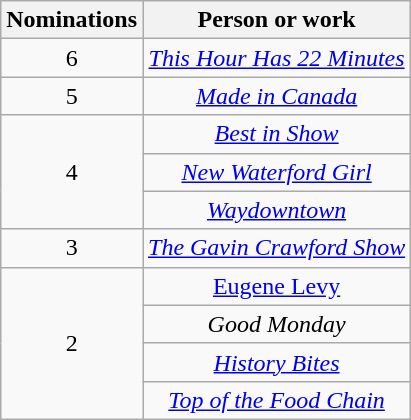<table class="wikitable sortable" style="text-align:center;" background: #f6e39c;>
<tr>
<th scope="col" style="width:55px;">Nominations</th>
<th scope="col" style="text-align:center;">Person or work</th>
</tr>
<tr>
<td style="text-align:center">6</td>
<td><em><a href='#'>This Hour Has 22 Minutes</a></em></td>
</tr>
<tr>
<td style="text-align:center">5</td>
<td><em><a href='#'>Made in Canada</a></em></td>
</tr>
<tr>
<td rowspan=3 style="text-align:center">4</td>
<td><em><a href='#'>Best in Show</a></em></td>
</tr>
<tr>
<td><em><a href='#'>New Waterford Girl</a></em></td>
</tr>
<tr>
<td><em><a href='#'>Waydowntown</a></em></td>
</tr>
<tr>
<td style="text-align:center">3</td>
<td><em><a href='#'>The Gavin Crawford Show</a></em></td>
</tr>
<tr>
<td rowspan=4 style="text-align:center">2</td>
<td><a href='#'>Eugene Levy</a></td>
</tr>
<tr>
<td><em>Good Monday</em></td>
</tr>
<tr>
<td><em><a href='#'>History Bites</a></em></td>
</tr>
<tr>
<td><em><a href='#'>Top of the Food Chain</a></em></td>
</tr>
</table>
